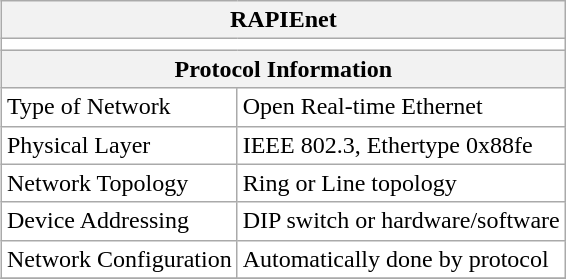<table class="wikitable" align="right" style="background:white">
<tr>
<th align="center" colspan="2">RAPIEnet</th>
</tr>
<tr bgcolor="#ffffff">
<td align="center" colspan="2"></td>
</tr>
<tr>
<th align="center" colspan="2">Protocol Information</th>
</tr>
<tr bgcolor="#ffffff">
<td>Type of Network</td>
<td>Open Real-time Ethernet</td>
</tr>
<tr>
<td>Physical Layer</td>
<td>IEEE 802.3, Ethertype 0x88fe</td>
</tr>
<tr>
<td>Network Topology</td>
<td>Ring or Line topology</td>
</tr>
<tr>
<td>Device Addressing</td>
<td>DIP switch or hardware/software</td>
</tr>
<tr>
<td>Network Configuration</td>
<td>Automatically done by protocol</td>
</tr>
<tr>
</tr>
</table>
